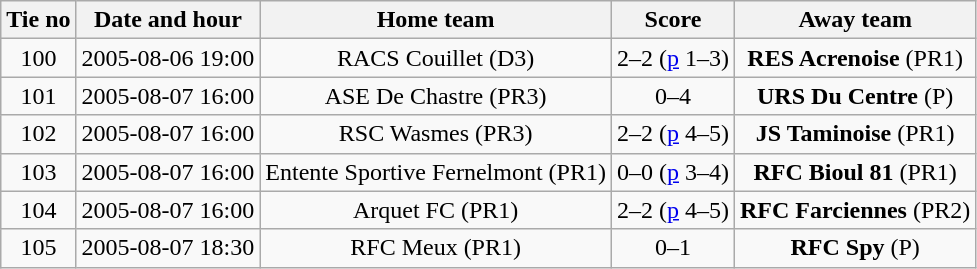<table class="wikitable" style="text-align: center">
<tr>
<th>Tie no</th>
<th>Date and hour</th>
<th>Home team</th>
<th>Score</th>
<th>Away team</th>
</tr>
<tr>
<td>100</td>
<td>2005-08-06 19:00</td>
<td>RACS Couillet (D3)</td>
<td>2–2 (<a href='#'>p</a> 1–3)</td>
<td><strong>RES Acrenoise</strong> (PR1)</td>
</tr>
<tr>
<td>101</td>
<td>2005-08-07 16:00</td>
<td>ASE De Chastre (PR3)</td>
<td>0–4</td>
<td><strong>URS Du Centre</strong> (P)</td>
</tr>
<tr>
<td>102</td>
<td>2005-08-07 16:00</td>
<td>RSC Wasmes (PR3)</td>
<td>2–2 (<a href='#'>p</a> 4–5)</td>
<td><strong>JS Taminoise</strong> (PR1)</td>
</tr>
<tr>
<td>103</td>
<td>2005-08-07 16:00</td>
<td>Entente Sportive Fernelmont (PR1)</td>
<td>0–0 (<a href='#'>p</a> 3–4)</td>
<td><strong>RFC Bioul 81</strong> (PR1)</td>
</tr>
<tr>
<td>104</td>
<td>2005-08-07 16:00</td>
<td>Arquet FC (PR1)</td>
<td>2–2 (<a href='#'>p</a> 4–5)</td>
<td><strong>RFC Farciennes</strong> (PR2)</td>
</tr>
<tr>
<td>105</td>
<td>2005-08-07 18:30</td>
<td>RFC Meux (PR1)</td>
<td>0–1</td>
<td><strong>RFC Spy</strong> (P)</td>
</tr>
</table>
